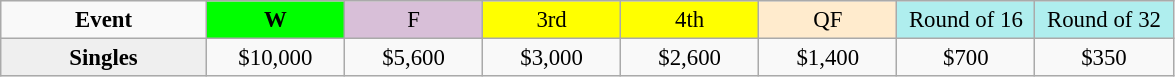<table class=wikitable style=font-size:95%;text-align:center>
<tr>
<td style="width:130px"><strong>Event</strong></td>
<td style="width:85px; background:lime"><strong>W</strong></td>
<td style="width:85px; background:thistle">F</td>
<td style="width:85px; background:#ffff00">3rd</td>
<td style="width:85px; background:#ffff00">4th</td>
<td style="width:85px; background:#ffebcd">QF</td>
<td style="width:85px; background:#afeeee">Round of 16</td>
<td style="width:85px; background:#afeeee">Round of 32</td>
</tr>
<tr>
<th style=background:#efefef>Singles </th>
<td>$10,000</td>
<td>$5,600</td>
<td>$3,000</td>
<td>$2,600</td>
<td>$1,400</td>
<td>$700</td>
<td>$350</td>
</tr>
</table>
